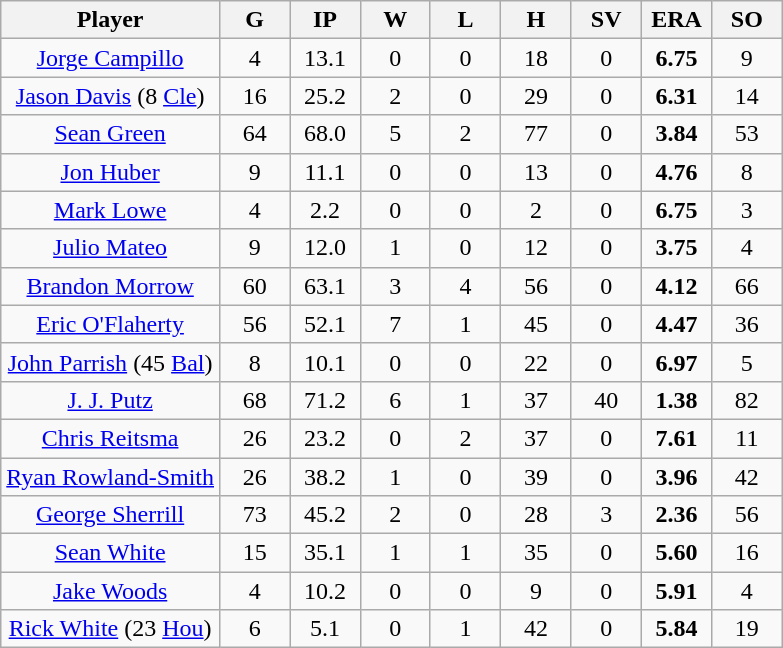<table class="wikitable sortable">
<tr>
<th bgcolor="#DDDDFF" width="28%">Player</th>
<th bgcolor="#DDDDFF" width="9%">G</th>
<th bgcolor="#DDDDFF" width="9%">IP</th>
<th bgcolor="#DDDDFF" width="9%">W</th>
<th bgcolor="#DDDDFF" width="9%">L</th>
<th bgcolor="#DDDDFF" width="9%">H</th>
<th bgcolor="#DDDDFF" width="9%">SV</th>
<th bgcolor="#DDDDFF" width="9%">ERA</th>
<th bgcolor="#DDDDFF" width="9%">SO</th>
</tr>
<tr align="center">
<td><a href='#'>Jorge Campillo</a></td>
<td>4</td>
<td>13.1</td>
<td>0</td>
<td>0</td>
<td>18</td>
<td>0</td>
<td><strong>6.75</strong></td>
<td>9</td>
</tr>
<tr align="center">
<td><a href='#'>Jason Davis</a> (8 <a href='#'>Cle</a>)</td>
<td>16</td>
<td>25.2</td>
<td>2</td>
<td>0</td>
<td>29</td>
<td>0</td>
<td><strong>6.31</strong></td>
<td>14</td>
</tr>
<tr align="center">
<td><a href='#'>Sean Green</a></td>
<td>64</td>
<td>68.0</td>
<td>5</td>
<td>2</td>
<td>77</td>
<td>0</td>
<td><strong>3.84</strong></td>
<td>53</td>
</tr>
<tr align="center">
<td><a href='#'>Jon Huber</a></td>
<td>9</td>
<td>11.1</td>
<td>0</td>
<td>0</td>
<td>13</td>
<td>0</td>
<td><strong>4.76</strong></td>
<td>8</td>
</tr>
<tr align="center">
<td><a href='#'>Mark Lowe</a></td>
<td>4</td>
<td>2.2</td>
<td>0</td>
<td>0</td>
<td>2</td>
<td>0</td>
<td><strong>6.75</strong></td>
<td>3</td>
</tr>
<tr align="center">
<td><a href='#'>Julio Mateo</a></td>
<td>9</td>
<td>12.0</td>
<td>1</td>
<td>0</td>
<td>12</td>
<td>0</td>
<td><strong>3.75</strong></td>
<td>4</td>
</tr>
<tr align="center">
<td><a href='#'>Brandon Morrow</a></td>
<td>60</td>
<td>63.1</td>
<td>3</td>
<td>4</td>
<td>56</td>
<td>0</td>
<td><strong>4.12</strong></td>
<td>66</td>
</tr>
<tr align="center">
<td><a href='#'>Eric O'Flaherty</a></td>
<td>56</td>
<td>52.1</td>
<td>7</td>
<td>1</td>
<td>45</td>
<td>0</td>
<td><strong>4.47</strong></td>
<td>36</td>
</tr>
<tr align="center">
<td><a href='#'>John Parrish</a> (45 <a href='#'>Bal</a>)</td>
<td>8</td>
<td>10.1</td>
<td>0</td>
<td>0</td>
<td>22</td>
<td>0</td>
<td><strong>6.97</strong></td>
<td>5</td>
</tr>
<tr align="center">
<td><a href='#'>J. J. Putz</a></td>
<td>68</td>
<td>71.2</td>
<td>6</td>
<td>1</td>
<td>37</td>
<td>40</td>
<td><strong>1.38</strong></td>
<td>82</td>
</tr>
<tr align="center">
<td><a href='#'>Chris Reitsma</a></td>
<td>26</td>
<td>23.2</td>
<td>0</td>
<td>2</td>
<td>37</td>
<td>0</td>
<td><strong>7.61</strong></td>
<td>11</td>
</tr>
<tr align="center">
<td><a href='#'>Ryan Rowland-Smith</a></td>
<td>26</td>
<td>38.2</td>
<td>1</td>
<td>0</td>
<td>39</td>
<td>0</td>
<td><strong>3.96</strong></td>
<td>42</td>
</tr>
<tr align="center">
<td><a href='#'>George Sherrill</a></td>
<td>73</td>
<td>45.2</td>
<td>2</td>
<td>0</td>
<td>28</td>
<td>3</td>
<td><strong>2.36</strong></td>
<td>56</td>
</tr>
<tr align="center">
<td><a href='#'>Sean White</a></td>
<td>15</td>
<td>35.1</td>
<td>1</td>
<td>1</td>
<td>35</td>
<td>0</td>
<td><strong>5.60</strong></td>
<td>16</td>
</tr>
<tr align="center">
<td><a href='#'>Jake Woods</a></td>
<td>4</td>
<td>10.2</td>
<td>0</td>
<td>0</td>
<td>9</td>
<td>0</td>
<td><strong>5.91</strong></td>
<td>4</td>
</tr>
<tr align="center">
<td><a href='#'>Rick White</a> (23 <a href='#'>Hou</a>)</td>
<td>6</td>
<td>5.1</td>
<td>0</td>
<td>1</td>
<td>42</td>
<td>0</td>
<td><strong>5.84</strong></td>
<td>19</td>
</tr>
</table>
